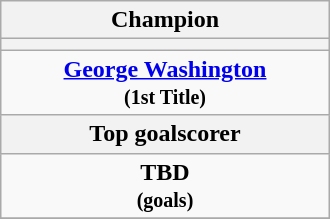<table class="wikitable" style="margin: 0 auto; width: 220px;">
<tr>
<th>Champion</th>
</tr>
<tr>
<th></th>
</tr>
<tr>
<td align="center"><strong> <a href='#'>George Washington</a> </strong><br><small><strong>(1st Title)</strong></small></td>
</tr>
<tr>
<th>Top goalscorer</th>
</tr>
<tr>
<td align="center"><strong> TBD </strong><br><small><strong>(goals)</strong></small></td>
</tr>
<tr>
</tr>
</table>
